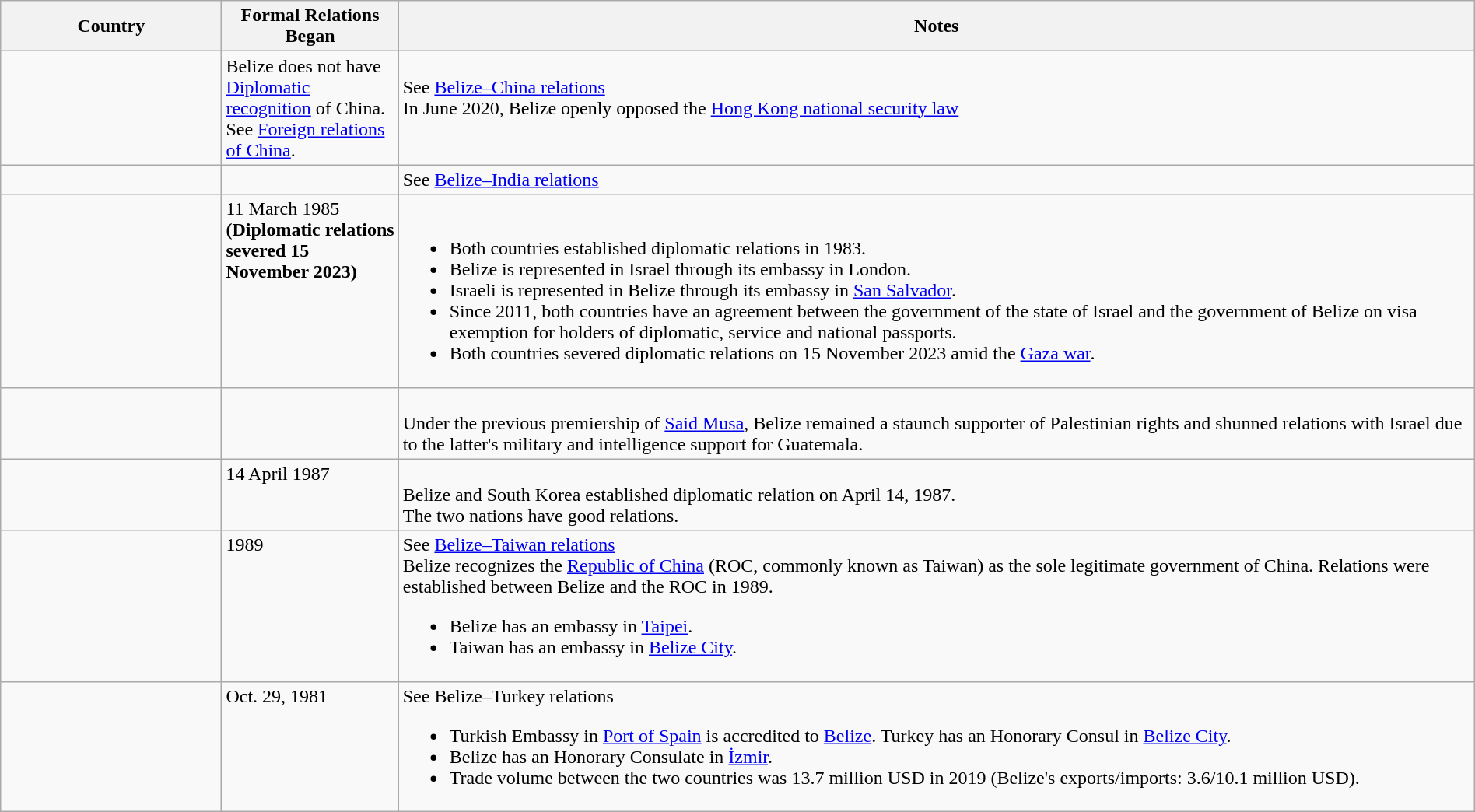<table class="wikitable sortable" style="width:100%; margin:auto;">
<tr>
<th style="width:15%;">Country</th>
<th style="width:12%;">Formal Relations Began</th>
<th>Notes</th>
</tr>
<tr valign="top">
<td></td>
<td>Belize does not have <a href='#'>Diplomatic recognition</a> of China. See <a href='#'>Foreign relations of China</a>.</td>
<td><br>See <a href='#'>Belize–China relations</a><br>In June 2020, Belize openly opposed the <a href='#'>Hong Kong national security law</a></td>
</tr>
<tr valign="top">
<td></td>
<td></td>
<td>See <a href='#'>Belize–India relations</a></td>
</tr>
<tr valign="top">
<td></td>
<td>11 March 1985 <strong>(Diplomatic relations severed 15 November 2023)</strong></td>
<td><br><ul><li>Both countries established diplomatic relations in 1983.</li><li>Belize is represented in Israel through its embassy in London.</li><li>Israeli is represented in Belize through its embassy in <a href='#'>San Salvador</a>.</li><li>Since 2011, both countries have an agreement between the government of the state of Israel and the government of Belize on visa exemption for holders of diplomatic, service and national passports.</li><li>Both countries severed diplomatic relations on 15 November 2023 amid the <a href='#'>Gaza war</a>.</li></ul></td>
</tr>
<tr valign="top">
<td></td>
<td></td>
<td><br>Under the previous premiership of <a href='#'>Said Musa</a>, Belize remained a staunch supporter of Palestinian rights and shunned relations with Israel due to the latter's military and intelligence support for Guatemala.</td>
</tr>
<tr valign="top">
<td></td>
<td>14 April 1987</td>
<td><br>Belize and South Korea established diplomatic relation on April 14, 1987.<br>The two nations have good relations.</td>
</tr>
<tr valign="top">
<td></td>
<td>1989</td>
<td>See <a href='#'>Belize–Taiwan relations</a><br>Belize recognizes the <a href='#'>Republic of China</a> (ROC, commonly known as Taiwan) as the sole legitimate government of China. Relations were established between Belize and the ROC in 1989.<ul><li>Belize has an embassy in <a href='#'>Taipei</a>.</li><li>Taiwan has an embassy in <a href='#'>Belize City</a>.</li></ul></td>
</tr>
<tr valign="top">
<td></td>
<td>Oct. 29, 1981</td>
<td>See Belize–Turkey relations<br><ul><li>Turkish Embassy in <a href='#'>Port of Spain</a> is accredited to <a href='#'>Belize</a>. Turkey has an Honorary Consul in <a href='#'>Belize City</a>.</li><li>Belize has an Honorary Consulate in <a href='#'>İzmir</a>.</li><li>Trade volume between the two countries was 13.7 million USD in 2019 (Belize's exports/imports: 3.6/10.1 million USD).</li></ul></td>
</tr>
</table>
